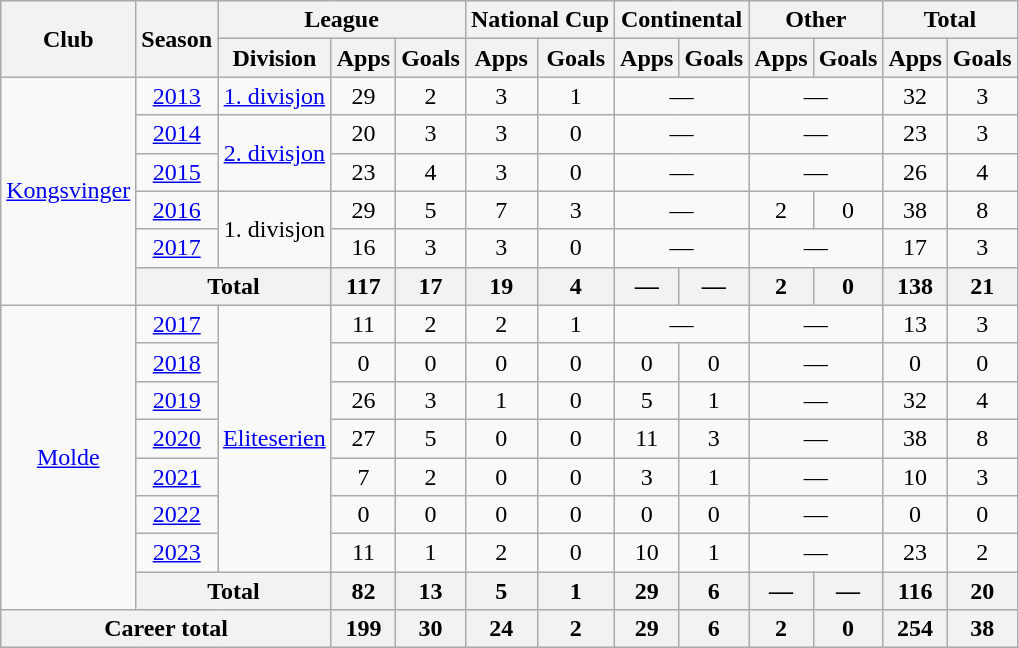<table class="wikitable" style="text-align:center">
<tr>
<th rowspan="2">Club</th>
<th rowspan="2">Season</th>
<th colspan="3">League</th>
<th colspan="2">National Cup</th>
<th colspan="2">Continental</th>
<th colspan="2">Other</th>
<th colspan="2">Total</th>
</tr>
<tr>
<th>Division</th>
<th>Apps</th>
<th>Goals</th>
<th>Apps</th>
<th>Goals</th>
<th>Apps</th>
<th>Goals</th>
<th>Apps</th>
<th>Goals</th>
<th>Apps</th>
<th>Goals</th>
</tr>
<tr>
<td rowspan="6"><a href='#'>Kongsvinger</a></td>
<td><a href='#'>2013</a></td>
<td><a href='#'>1. divisjon</a></td>
<td>29</td>
<td>2</td>
<td>3</td>
<td>1</td>
<td colspan="2">—</td>
<td colspan="2">—</td>
<td>32</td>
<td>3</td>
</tr>
<tr>
<td><a href='#'>2014</a></td>
<td rowspan="2"><a href='#'>2. divisjon</a></td>
<td>20</td>
<td>3</td>
<td>3</td>
<td>0</td>
<td colspan="2">—</td>
<td colspan="2">—</td>
<td>23</td>
<td>3</td>
</tr>
<tr>
<td><a href='#'>2015</a></td>
<td>23</td>
<td>4</td>
<td>3</td>
<td>0</td>
<td colspan="2">—</td>
<td colspan="2">—</td>
<td>26</td>
<td>4</td>
</tr>
<tr>
<td><a href='#'>2016</a></td>
<td rowspan="2">1. divisjon</td>
<td>29</td>
<td>5</td>
<td>7</td>
<td>3</td>
<td colspan="2">—</td>
<td>2</td>
<td>0</td>
<td>38</td>
<td>8</td>
</tr>
<tr>
<td><a href='#'>2017</a></td>
<td>16</td>
<td>3</td>
<td>3</td>
<td>0</td>
<td colspan="2">—</td>
<td colspan="2">—</td>
<td>17</td>
<td>3</td>
</tr>
<tr>
<th colspan="2">Total</th>
<th>117</th>
<th>17</th>
<th>19</th>
<th>4</th>
<th>—</th>
<th>—</th>
<th>2</th>
<th>0</th>
<th>138</th>
<th>21</th>
</tr>
<tr>
<td rowspan="8"><a href='#'>Molde</a></td>
<td><a href='#'>2017</a></td>
<td rowspan="7"><a href='#'>Eliteserien</a></td>
<td>11</td>
<td>2</td>
<td>2</td>
<td>1</td>
<td colspan="2">—</td>
<td colspan="2">—</td>
<td>13</td>
<td>3</td>
</tr>
<tr>
<td><a href='#'>2018</a></td>
<td>0</td>
<td>0</td>
<td>0</td>
<td>0</td>
<td>0</td>
<td>0</td>
<td colspan="2">—</td>
<td>0</td>
<td>0</td>
</tr>
<tr>
<td><a href='#'>2019</a></td>
<td>26</td>
<td>3</td>
<td>1</td>
<td>0</td>
<td>5</td>
<td>1</td>
<td colspan="2">—</td>
<td>32</td>
<td>4</td>
</tr>
<tr>
<td><a href='#'>2020</a></td>
<td>27</td>
<td>5</td>
<td>0</td>
<td>0</td>
<td>11</td>
<td>3</td>
<td colspan="2">—</td>
<td>38</td>
<td>8</td>
</tr>
<tr>
<td><a href='#'>2021</a></td>
<td>7</td>
<td>2</td>
<td>0</td>
<td>0</td>
<td>3</td>
<td>1</td>
<td colspan="2">—</td>
<td>10</td>
<td>3</td>
</tr>
<tr>
<td><a href='#'>2022</a></td>
<td>0</td>
<td>0</td>
<td>0</td>
<td>0</td>
<td>0</td>
<td>0</td>
<td colspan="2">—</td>
<td>0</td>
<td>0</td>
</tr>
<tr>
<td><a href='#'>2023</a></td>
<td>11</td>
<td>1</td>
<td>2</td>
<td>0</td>
<td>10</td>
<td>1</td>
<td colspan="2">—</td>
<td>23</td>
<td>2</td>
</tr>
<tr>
<th colspan="2">Total</th>
<th>82</th>
<th>13</th>
<th>5</th>
<th>1</th>
<th>29</th>
<th>6</th>
<th>—</th>
<th>—</th>
<th>116</th>
<th>20</th>
</tr>
<tr>
<th colspan="3">Career total</th>
<th>199</th>
<th>30</th>
<th>24</th>
<th>2</th>
<th>29</th>
<th>6</th>
<th>2</th>
<th>0</th>
<th>254</th>
<th>38</th>
</tr>
</table>
